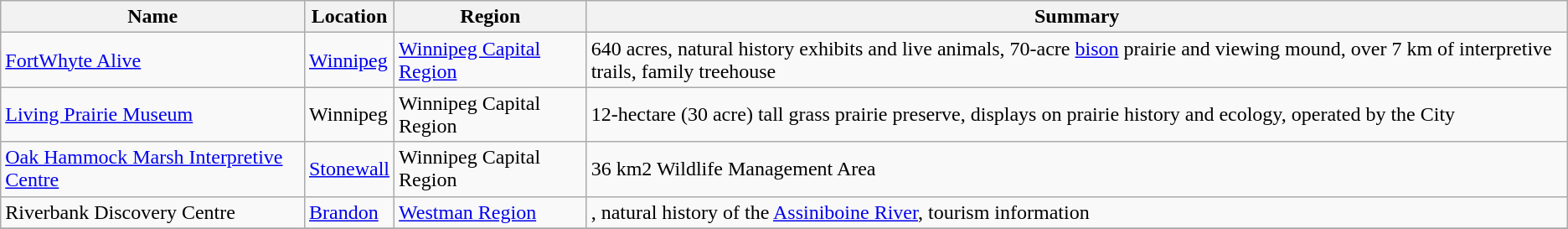<table class="wikitable sortable">
<tr>
<th>Name</th>
<th>Location</th>
<th>Region</th>
<th>Summary</th>
</tr>
<tr>
<td><a href='#'>FortWhyte Alive</a></td>
<td><a href='#'>Winnipeg</a></td>
<td><a href='#'>Winnipeg Capital Region</a></td>
<td> 640 acres, natural history exhibits and live animals, 70-acre <a href='#'>bison</a> prairie and viewing mound, over 7 km of interpretive trails, family treehouse</td>
</tr>
<tr>
<td><a href='#'>Living Prairie Museum</a></td>
<td>Winnipeg</td>
<td>Winnipeg Capital Region</td>
<td>12-hectare (30 acre) tall grass prairie preserve, displays on prairie history and ecology, operated by the City</td>
</tr>
<tr>
<td><a href='#'>Oak Hammock Marsh Interpretive Centre</a></td>
<td><a href='#'>Stonewall</a></td>
<td>Winnipeg Capital Region</td>
<td>36 km2 Wildlife Management Area</td>
</tr>
<tr>
<td>Riverbank Discovery Centre</td>
<td><a href='#'>Brandon</a></td>
<td><a href='#'>Westman Region</a></td>
<td>, natural history of the <a href='#'>Assiniboine River</a>, tourism information</td>
</tr>
<tr>
</tr>
</table>
